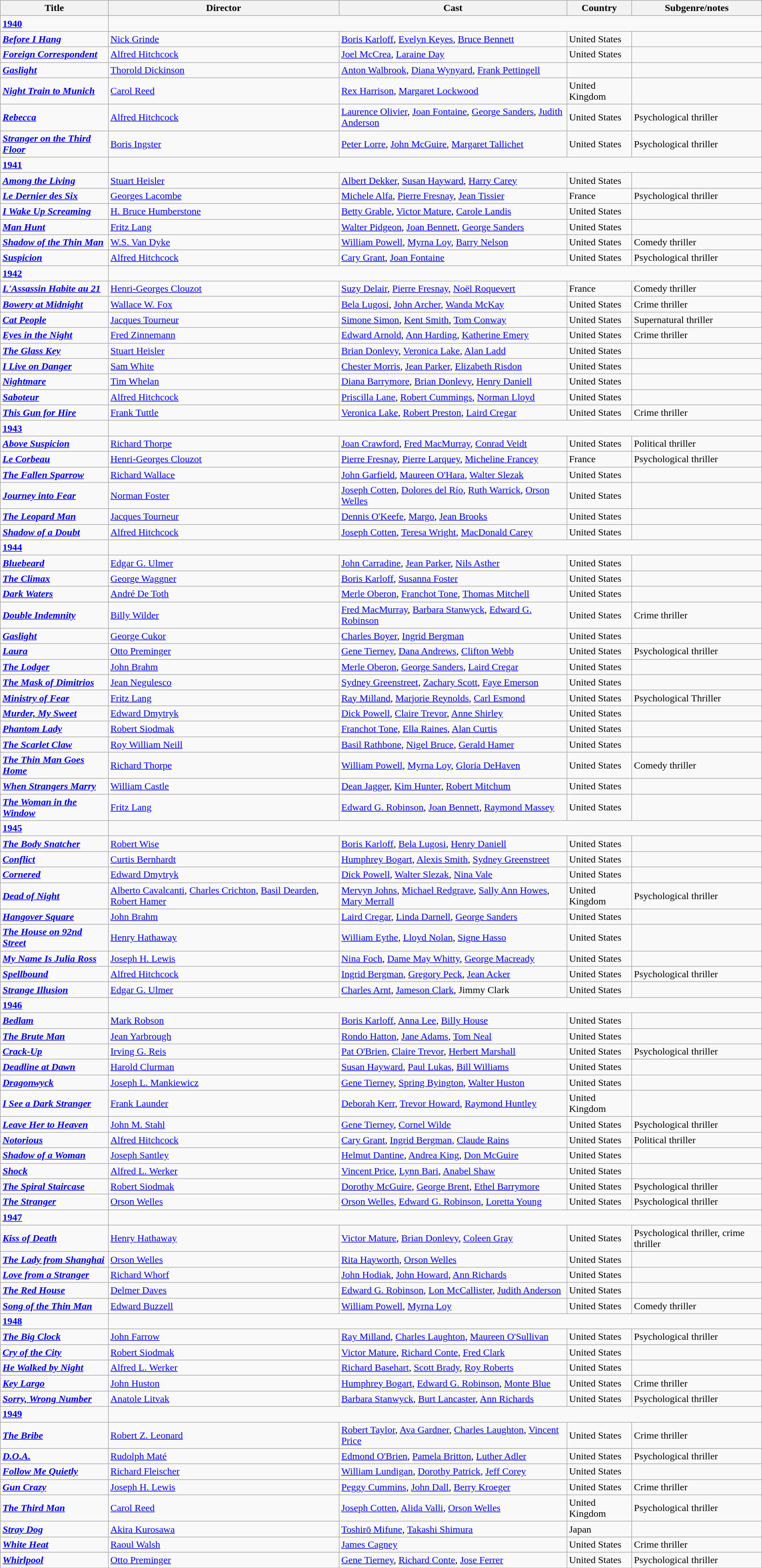<table class="wikitable">
<tr>
<th>Title</th>
<th>Director</th>
<th>Cast</th>
<th>Country</th>
<th>Subgenre/notes</th>
</tr>
<tr>
<td><strong><a href='#'>1940</a></strong></td>
</tr>
<tr>
<td><strong><em><a href='#'>Before I Hang</a></em></strong></td>
<td><a href='#'>Nick Grinde</a></td>
<td><a href='#'>Boris Karloff</a>, <a href='#'>Evelyn Keyes</a>, <a href='#'>Bruce Bennett</a></td>
<td>United States</td>
<td></td>
</tr>
<tr>
<td><strong><em><a href='#'>Foreign Correspondent</a></em></strong></td>
<td><a href='#'>Alfred Hitchcock</a></td>
<td><a href='#'>Joel McCrea</a>, <a href='#'>Laraine Day</a></td>
<td>United States</td>
<td></td>
</tr>
<tr>
<td><strong><em><a href='#'>Gaslight</a></em></strong></td>
<td><a href='#'>Thorold Dickinson</a></td>
<td><a href='#'>Anton Walbrook</a>, <a href='#'>Diana Wynyard</a>, <a href='#'>Frank Pettingell</a></td>
<td></td>
<td></td>
</tr>
<tr>
<td><strong><em><a href='#'>Night Train to Munich</a></em></strong></td>
<td><a href='#'>Carol Reed</a></td>
<td><a href='#'>Rex Harrison</a>, <a href='#'>Margaret Lockwood</a></td>
<td>United Kingdom</td>
<td></td>
</tr>
<tr>
<td><strong><em><a href='#'>Rebecca</a></em></strong></td>
<td><a href='#'>Alfred Hitchcock</a></td>
<td><a href='#'>Laurence Olivier</a>, <a href='#'>Joan Fontaine</a>, <a href='#'>George Sanders</a>, <a href='#'>Judith Anderson</a></td>
<td>United States</td>
<td>Psychological thriller</td>
</tr>
<tr>
<td><strong><em><a href='#'>Stranger on the Third Floor</a></em></strong></td>
<td><a href='#'>Boris Ingster</a></td>
<td><a href='#'>Peter Lorre</a>, <a href='#'>John McGuire</a>, <a href='#'>Margaret Tallichet</a></td>
<td>United States</td>
<td>Psychological thriller</td>
</tr>
<tr>
<td><strong><a href='#'>1941</a></strong></td>
</tr>
<tr>
<td><strong><em><a href='#'>Among the Living</a></em></strong></td>
<td><a href='#'>Stuart Heisler</a></td>
<td><a href='#'>Albert Dekker</a>, <a href='#'>Susan Hayward</a>, <a href='#'>Harry Carey</a></td>
<td>United States</td>
<td></td>
</tr>
<tr>
<td><strong><em><a href='#'>Le Dernier des Six</a></em></strong></td>
<td><a href='#'>Georges Lacombe</a></td>
<td><a href='#'>Michele Alfa</a>, <a href='#'>Pierre Fresnay</a>, <a href='#'>Jean Tissier</a></td>
<td>France</td>
<td>Psychological thriller</td>
</tr>
<tr>
<td><strong><em><a href='#'>I Wake Up Screaming</a></em></strong></td>
<td><a href='#'>H. Bruce Humberstone</a></td>
<td><a href='#'>Betty Grable</a>, <a href='#'>Victor Mature</a>, <a href='#'>Carole Landis</a></td>
<td>United States</td>
<td></td>
</tr>
<tr>
<td><strong><em><a href='#'>Man Hunt</a></em></strong></td>
<td><a href='#'>Fritz Lang</a></td>
<td><a href='#'>Walter Pidgeon</a>, <a href='#'>Joan Bennett</a>, <a href='#'>George Sanders</a></td>
<td>United States</td>
<td></td>
</tr>
<tr>
<td><strong><em><a href='#'>Shadow of the Thin Man</a></em></strong></td>
<td><a href='#'>W.S. Van Dyke</a></td>
<td><a href='#'>William Powell</a>, <a href='#'>Myrna Loy</a>, <a href='#'>Barry Nelson</a></td>
<td>United States</td>
<td>Comedy thriller</td>
</tr>
<tr>
<td><strong><em><a href='#'>Suspicion</a></em></strong></td>
<td><a href='#'>Alfred Hitchcock</a></td>
<td><a href='#'>Cary Grant</a>, <a href='#'>Joan Fontaine</a></td>
<td>United States</td>
<td>Psychological thriller</td>
</tr>
<tr>
<td><strong><a href='#'>1942</a></strong></td>
</tr>
<tr>
<td><strong><em><a href='#'>L'Assassin Habite au 21</a></em></strong></td>
<td><a href='#'>Henri-Georges Clouzot</a></td>
<td><a href='#'>Suzy Delair</a>, <a href='#'>Pierre Fresnay</a>, <a href='#'>Noël Roquevert</a></td>
<td>France</td>
<td>Comedy thriller</td>
</tr>
<tr>
<td><strong><em><a href='#'>Bowery at Midnight</a></em></strong></td>
<td><a href='#'>Wallace W. Fox</a></td>
<td><a href='#'>Bela Lugosi</a>, <a href='#'>John Archer</a>, <a href='#'>Wanda McKay</a></td>
<td>United States</td>
<td>Crime thriller</td>
</tr>
<tr>
<td><strong><em><a href='#'>Cat People</a></em></strong></td>
<td><a href='#'>Jacques Tourneur</a></td>
<td><a href='#'>Simone Simon</a>, <a href='#'>Kent Smith</a>, <a href='#'>Tom Conway</a></td>
<td>United States</td>
<td>Supernatural thriller</td>
</tr>
<tr>
<td><strong><em><a href='#'>Eyes in the Night</a></em></strong></td>
<td><a href='#'>Fred Zinnemann</a></td>
<td><a href='#'>Edward Arnold</a>, <a href='#'>Ann Harding</a>, <a href='#'>Katherine Emery</a></td>
<td>United States</td>
<td>Crime thriller</td>
</tr>
<tr>
<td><strong><em><a href='#'>The Glass Key</a></em></strong></td>
<td><a href='#'>Stuart Heisler</a></td>
<td><a href='#'>Brian Donlevy</a>, <a href='#'>Veronica Lake</a>, <a href='#'>Alan Ladd</a></td>
<td>United States</td>
<td></td>
</tr>
<tr>
<td><strong><em><a href='#'>I Live on Danger</a></em></strong></td>
<td><a href='#'>Sam White</a></td>
<td><a href='#'>Chester Morris</a>, <a href='#'>Jean Parker</a>, <a href='#'>Elizabeth Risdon</a></td>
<td>United States</td>
<td></td>
</tr>
<tr>
<td><strong><em><a href='#'>Nightmare</a></em></strong></td>
<td><a href='#'>Tim Whelan</a></td>
<td><a href='#'>Diana Barrymore</a>, <a href='#'>Brian Donlevy</a>, <a href='#'>Henry Daniell</a></td>
<td>United States</td>
<td></td>
</tr>
<tr>
<td><strong><em><a href='#'>Saboteur</a></em></strong></td>
<td><a href='#'>Alfred Hitchcock</a></td>
<td><a href='#'>Priscilla Lane</a>, <a href='#'>Robert Cummings</a>, <a href='#'>Norman Lloyd</a></td>
<td>United States</td>
<td></td>
</tr>
<tr>
<td><strong><em><a href='#'>This Gun for Hire</a></em></strong></td>
<td><a href='#'>Frank Tuttle</a></td>
<td><a href='#'>Veronica Lake</a>, <a href='#'>Robert Preston</a>, <a href='#'>Laird Cregar</a></td>
<td>United States</td>
<td>Crime thriller</td>
</tr>
<tr>
<td><strong><a href='#'>1943</a></strong></td>
</tr>
<tr>
<td><strong><em><a href='#'>Above Suspicion</a></em></strong></td>
<td><a href='#'>Richard Thorpe</a></td>
<td><a href='#'>Joan Crawford</a>, <a href='#'>Fred MacMurray</a>, <a href='#'>Conrad Veidt</a></td>
<td>United States</td>
<td>Political thriller</td>
</tr>
<tr>
<td><strong><em><a href='#'>Le Corbeau</a></em></strong></td>
<td><a href='#'>Henri-Georges Clouzot</a></td>
<td><a href='#'>Pierre Fresnay</a>, <a href='#'>Pierre Larquey</a>, <a href='#'>Micheline Francey</a></td>
<td>France</td>
<td>Psychological thriller</td>
</tr>
<tr>
<td><strong><em><a href='#'>The Fallen Sparrow</a></em></strong></td>
<td><a href='#'>Richard Wallace</a></td>
<td><a href='#'>John Garfield</a>, <a href='#'>Maureen O'Hara</a>, <a href='#'>Walter Slezak</a></td>
<td>United States</td>
<td></td>
</tr>
<tr>
<td><strong><em><a href='#'>Journey into Fear</a></em></strong></td>
<td><a href='#'>Norman Foster</a></td>
<td><a href='#'>Joseph Cotten</a>, <a href='#'>Dolores del Río</a>, <a href='#'>Ruth Warrick</a>, <a href='#'>Orson Welles</a></td>
<td>United States</td>
<td></td>
</tr>
<tr>
<td><strong><em><a href='#'>The Leopard Man</a></em></strong></td>
<td><a href='#'>Jacques Tourneur</a></td>
<td><a href='#'>Dennis O'Keefe</a>, <a href='#'>Margo</a>, <a href='#'>Jean Brooks</a></td>
<td>United States</td>
<td></td>
</tr>
<tr>
<td><strong><em><a href='#'>Shadow of a Doubt</a></em></strong></td>
<td><a href='#'>Alfred Hitchcock</a></td>
<td><a href='#'>Joseph Cotten</a>, <a href='#'>Teresa Wright</a>, <a href='#'>MacDonald Carey</a></td>
<td>United States</td>
<td></td>
</tr>
<tr>
<td><strong><a href='#'>1944</a></strong></td>
</tr>
<tr>
<td><strong><em><a href='#'>Bluebeard</a></em></strong></td>
<td><a href='#'>Edgar G. Ulmer</a></td>
<td><a href='#'>John Carradine</a>, <a href='#'>Jean Parker</a>, <a href='#'>Nils Asther</a></td>
<td>United States</td>
<td></td>
</tr>
<tr>
<td><strong><em><a href='#'>The Climax</a></em></strong></td>
<td><a href='#'>George Waggner</a></td>
<td><a href='#'>Boris Karloff</a>, <a href='#'>Susanna Foster</a></td>
<td>United States</td>
<td></td>
</tr>
<tr>
<td><strong><em><a href='#'>Dark Waters</a></em></strong></td>
<td><a href='#'>André De Toth</a></td>
<td><a href='#'>Merle Oberon</a>, <a href='#'>Franchot Tone</a>, <a href='#'>Thomas Mitchell</a></td>
<td>United States</td>
<td></td>
</tr>
<tr>
<td><strong><em><a href='#'>Double Indemnity</a></em></strong></td>
<td><a href='#'>Billy Wilder</a></td>
<td><a href='#'>Fred MacMurray</a>, <a href='#'>Barbara Stanwyck</a>, <a href='#'>Edward G. Robinson</a></td>
<td>United States</td>
<td>Crime thriller</td>
</tr>
<tr>
<td><strong><em><a href='#'>Gaslight</a></em></strong></td>
<td><a href='#'>George Cukor</a></td>
<td><a href='#'>Charles Boyer</a>, <a href='#'>Ingrid Bergman</a></td>
<td>United States</td>
<td></td>
</tr>
<tr>
<td><strong><em><a href='#'>Laura</a></em></strong></td>
<td><a href='#'>Otto Preminger</a></td>
<td><a href='#'>Gene Tierney</a>, <a href='#'>Dana Andrews</a>, <a href='#'>Clifton Webb</a></td>
<td>United States</td>
<td>Psychological thriller</td>
</tr>
<tr>
<td><strong><em><a href='#'>The Lodger</a></em></strong></td>
<td><a href='#'>John Brahm</a></td>
<td><a href='#'>Merle Oberon</a>, <a href='#'>George Sanders</a>, <a href='#'>Laird Cregar</a></td>
<td>United States</td>
<td></td>
</tr>
<tr>
<td><strong><em><a href='#'>The Mask of Dimitrios</a></em></strong></td>
<td><a href='#'>Jean Negulesco</a></td>
<td><a href='#'>Sydney Greenstreet</a>, <a href='#'>Zachary Scott</a>, <a href='#'>Faye Emerson</a></td>
<td>United States</td>
<td></td>
</tr>
<tr>
<td><strong><em><a href='#'>Ministry of Fear</a></em></strong></td>
<td><a href='#'>Fritz Lang</a></td>
<td><a href='#'>Ray Milland</a>, <a href='#'>Marjorie Reynolds</a>, <a href='#'>Carl Esmond</a></td>
<td>United States</td>
<td>Psychological Thriller</td>
</tr>
<tr>
<td><strong><em><a href='#'>Murder, My Sweet</a></em></strong></td>
<td><a href='#'>Edward Dmytryk</a></td>
<td><a href='#'>Dick Powell</a>, <a href='#'>Claire Trevor</a>, <a href='#'>Anne Shirley</a></td>
<td>United States</td>
<td></td>
</tr>
<tr>
<td><strong><em><a href='#'>Phantom Lady</a></em></strong></td>
<td><a href='#'>Robert Siodmak</a></td>
<td><a href='#'>Franchot Tone</a>, <a href='#'>Ella Raines</a>, <a href='#'>Alan Curtis</a></td>
<td>United States</td>
<td></td>
</tr>
<tr>
<td><strong><em><a href='#'>The Scarlet Claw</a></em></strong></td>
<td><a href='#'>Roy William Neill</a></td>
<td><a href='#'>Basil Rathbone</a>, <a href='#'>Nigel Bruce</a>, <a href='#'>Gerald Hamer</a></td>
<td>United States</td>
<td></td>
</tr>
<tr>
<td><strong><em><a href='#'>The Thin Man Goes Home</a></em></strong></td>
<td><a href='#'>Richard Thorpe</a></td>
<td><a href='#'>William Powell</a>, <a href='#'>Myrna Loy</a>, <a href='#'>Gloria DeHaven</a></td>
<td>United States</td>
<td>Comedy thriller</td>
</tr>
<tr>
<td><strong><em><a href='#'>When Strangers Marry</a></em></strong></td>
<td><a href='#'>William Castle</a></td>
<td><a href='#'>Dean Jagger</a>, <a href='#'>Kim Hunter</a>, <a href='#'>Robert Mitchum</a></td>
<td>United States</td>
<td></td>
</tr>
<tr>
<td><strong><em><a href='#'>The Woman in the Window</a></em></strong></td>
<td><a href='#'>Fritz Lang</a></td>
<td><a href='#'>Edward G. Robinson</a>, <a href='#'>Joan Bennett</a>, <a href='#'>Raymond Massey</a></td>
<td>United States</td>
<td></td>
</tr>
<tr>
<td><strong><a href='#'>1945</a></strong></td>
</tr>
<tr>
<td><strong><em><a href='#'>The Body Snatcher</a></em></strong></td>
<td><a href='#'>Robert Wise</a></td>
<td><a href='#'>Boris Karloff</a>, <a href='#'>Bela Lugosi</a>, <a href='#'>Henry Daniell</a></td>
<td>United States</td>
<td></td>
</tr>
<tr>
<td><strong><em><a href='#'>Conflict</a></em></strong></td>
<td><a href='#'>Curtis Bernhardt</a></td>
<td><a href='#'>Humphrey Bogart</a>, <a href='#'>Alexis Smith</a>, <a href='#'>Sydney Greenstreet</a></td>
<td>United States</td>
<td></td>
</tr>
<tr>
<td><strong><em><a href='#'>Cornered</a></em></strong></td>
<td><a href='#'>Edward Dmytryk</a></td>
<td><a href='#'>Dick Powell</a>, <a href='#'>Walter Slezak</a>, <a href='#'>Nina Vale</a></td>
<td>United States</td>
<td></td>
</tr>
<tr>
<td><strong><em><a href='#'>Dead of Night</a></em></strong></td>
<td><a href='#'>Alberto Cavalcanti</a>, <a href='#'>Charles Crichton</a>, <a href='#'>Basil Dearden</a>, <a href='#'>Robert Hamer</a></td>
<td><a href='#'>Mervyn Johns</a>, <a href='#'>Michael Redgrave</a>, <a href='#'>Sally Ann Howes</a>, <a href='#'>Mary Merrall</a></td>
<td>United Kingdom</td>
<td>Psychological thriller</td>
</tr>
<tr>
<td><strong><em><a href='#'>Hangover Square</a></em></strong></td>
<td><a href='#'>John Brahm</a></td>
<td><a href='#'>Laird Cregar</a>, <a href='#'>Linda Darnell</a>, <a href='#'>George Sanders</a></td>
<td>United States</td>
<td></td>
</tr>
<tr>
<td><strong><em><a href='#'>The House on 92nd Street</a></em></strong></td>
<td><a href='#'>Henry Hathaway</a></td>
<td><a href='#'>William Eythe</a>, <a href='#'>Lloyd Nolan</a>, <a href='#'>Signe Hasso</a></td>
<td>United States</td>
<td></td>
</tr>
<tr>
<td><strong><em><a href='#'>My Name Is Julia Ross</a></em></strong></td>
<td><a href='#'>Joseph H. Lewis</a></td>
<td><a href='#'>Nina Foch</a>, <a href='#'>Dame May Whitty</a>, <a href='#'>George Macready</a></td>
<td>United States</td>
<td></td>
</tr>
<tr>
<td><strong><em><a href='#'>Spellbound</a></em></strong></td>
<td><a href='#'>Alfred Hitchcock</a></td>
<td><a href='#'>Ingrid Bergman</a>, <a href='#'>Gregory Peck</a>, <a href='#'>Jean Acker</a></td>
<td>United States</td>
<td>Psychological thriller</td>
</tr>
<tr>
<td><strong><em><a href='#'>Strange Illusion</a></em></strong></td>
<td><a href='#'>Edgar G. Ulmer</a></td>
<td><a href='#'>Charles Arnt</a>, <a href='#'>Jameson Clark</a>, Jimmy Clark</td>
<td>United States</td>
<td></td>
</tr>
<tr>
<td><strong><a href='#'>1946</a></strong></td>
</tr>
<tr>
<td><strong><em><a href='#'>Bedlam</a></em></strong></td>
<td><a href='#'>Mark Robson</a></td>
<td><a href='#'>Boris Karloff</a>, <a href='#'>Anna Lee</a>, <a href='#'>Billy House</a></td>
<td>United States</td>
<td></td>
</tr>
<tr>
<td><strong><em><a href='#'>The Brute Man</a></em></strong></td>
<td><a href='#'>Jean Yarbrough</a></td>
<td><a href='#'>Rondo Hatton</a>, <a href='#'>Jane Adams</a>, <a href='#'>Tom Neal</a></td>
<td>United States</td>
<td></td>
</tr>
<tr>
<td><strong><em><a href='#'>Crack-Up</a></em></strong></td>
<td><a href='#'>Irving G. Reis</a></td>
<td><a href='#'>Pat O'Brien</a>, <a href='#'>Claire Trevor</a>, <a href='#'>Herbert Marshall</a></td>
<td>United States</td>
<td>Psychological thriller</td>
</tr>
<tr>
<td><strong><em><a href='#'>Deadline at Dawn</a></em></strong></td>
<td><a href='#'>Harold Clurman</a></td>
<td><a href='#'>Susan Hayward</a>, <a href='#'>Paul Lukas</a>, <a href='#'>Bill Williams</a></td>
<td>United States</td>
<td></td>
</tr>
<tr>
<td><strong><em><a href='#'>Dragonwyck</a></em></strong></td>
<td><a href='#'>Joseph L. Mankiewicz</a></td>
<td><a href='#'>Gene Tierney</a>, <a href='#'>Spring Byington</a>, <a href='#'>Walter Huston</a></td>
<td>United States</td>
<td></td>
</tr>
<tr>
<td><strong><em><a href='#'>I See a Dark Stranger</a></em></strong></td>
<td><a href='#'>Frank Launder</a></td>
<td><a href='#'>Deborah Kerr</a>, <a href='#'>Trevor Howard</a>, <a href='#'>Raymond Huntley</a></td>
<td>United Kingdom</td>
<td></td>
</tr>
<tr>
<td><strong><em><a href='#'>Leave Her to Heaven</a></em></strong></td>
<td><a href='#'>John M. Stahl</a></td>
<td><a href='#'>Gene Tierney</a>, <a href='#'>Cornel Wilde</a></td>
<td>United States</td>
<td>Psychological thriller</td>
</tr>
<tr>
<td><strong><em><a href='#'>Notorious</a></em></strong></td>
<td><a href='#'>Alfred Hitchcock</a></td>
<td><a href='#'>Cary Grant</a>, <a href='#'>Ingrid Bergman</a>, <a href='#'>Claude Rains</a></td>
<td>United States</td>
<td>Political thriller</td>
</tr>
<tr>
<td><strong><em><a href='#'>Shadow of a Woman</a></em></strong></td>
<td><a href='#'>Joseph Santley</a></td>
<td><a href='#'>Helmut Dantine</a>, <a href='#'>Andrea King</a>, <a href='#'>Don McGuire</a></td>
<td>United States</td>
<td></td>
</tr>
<tr>
<td><strong><em><a href='#'>Shock</a></em></strong></td>
<td><a href='#'>Alfred L. Werker</a></td>
<td><a href='#'>Vincent Price</a>, <a href='#'>Lynn Bari</a>, <a href='#'>Anabel Shaw</a></td>
<td>United States</td>
<td></td>
</tr>
<tr>
<td><strong><em><a href='#'>The Spiral Staircase</a></em></strong></td>
<td><a href='#'>Robert Siodmak</a></td>
<td><a href='#'>Dorothy McGuire</a>, <a href='#'>George Brent</a>, <a href='#'>Ethel Barrymore</a></td>
<td>United States</td>
<td>Psychological thriller</td>
</tr>
<tr>
<td><strong><em><a href='#'>The Stranger</a></em></strong></td>
<td><a href='#'>Orson Welles</a></td>
<td><a href='#'>Orson Welles</a>, <a href='#'>Edward G. Robinson</a>, <a href='#'>Loretta Young</a></td>
<td>United States</td>
<td>Psychological thriller</td>
</tr>
<tr>
<td><strong><a href='#'>1947</a></strong></td>
</tr>
<tr>
<td><strong><em><a href='#'>Kiss of Death</a></em></strong></td>
<td><a href='#'>Henry Hathaway</a></td>
<td><a href='#'>Victor Mature</a>, <a href='#'>Brian Donlevy</a>, <a href='#'>Coleen Gray</a></td>
<td>United States</td>
<td>Psychological thriller, crime thriller</td>
</tr>
<tr>
<td><strong><em><a href='#'>The Lady from Shanghai</a></em></strong></td>
<td><a href='#'>Orson Welles</a></td>
<td><a href='#'>Rita Hayworth</a>, <a href='#'>Orson Welles</a></td>
<td>United States</td>
<td></td>
</tr>
<tr>
<td><strong><em><a href='#'>Love from a Stranger</a></em></strong></td>
<td><a href='#'>Richard Whorf</a></td>
<td><a href='#'>John Hodiak</a>, <a href='#'>John Howard</a>, <a href='#'>Ann Richards</a></td>
<td>United States</td>
<td></td>
</tr>
<tr>
<td><strong><em><a href='#'>The Red House</a></em></strong></td>
<td><a href='#'>Delmer Daves</a></td>
<td><a href='#'>Edward G. Robinson</a>, <a href='#'>Lon McCallister</a>, <a href='#'>Judith Anderson</a></td>
<td>United States</td>
<td></td>
</tr>
<tr>
<td><strong><em><a href='#'>Song of the Thin Man</a></em></strong></td>
<td><a href='#'>Edward Buzzell</a></td>
<td><a href='#'>William Powell</a>, <a href='#'>Myrna Loy</a></td>
<td>United States</td>
<td>Comedy thriller</td>
</tr>
<tr>
<td><strong><a href='#'>1948</a></strong></td>
</tr>
<tr>
<td><strong><em><a href='#'>The Big Clock</a></em></strong></td>
<td><a href='#'>John Farrow</a></td>
<td><a href='#'>Ray Milland</a>, <a href='#'>Charles Laughton</a>, <a href='#'>Maureen O'Sullivan</a></td>
<td>United States</td>
<td>Psychological thriller</td>
</tr>
<tr>
<td><strong><em><a href='#'>Cry of the City</a></em></strong></td>
<td><a href='#'>Robert Siodmak</a></td>
<td><a href='#'>Victor Mature</a>, <a href='#'>Richard Conte</a>, <a href='#'>Fred Clark</a></td>
<td>United States</td>
<td></td>
</tr>
<tr>
<td><strong><em><a href='#'>He Walked by Night</a></em></strong></td>
<td><a href='#'>Alfred L. Werker</a></td>
<td><a href='#'>Richard Basehart</a>, <a href='#'>Scott Brady</a>, <a href='#'>Roy Roberts</a></td>
<td>United States</td>
<td></td>
</tr>
<tr>
<td><strong><em><a href='#'>Key Largo</a></em></strong></td>
<td><a href='#'>John Huston</a></td>
<td><a href='#'>Humphrey Bogart</a>, <a href='#'>Edward G. Robinson</a>, <a href='#'>Monte Blue</a></td>
<td>United States</td>
<td>Crime thriller</td>
</tr>
<tr>
<td><strong><em><a href='#'>Sorry, Wrong Number</a></em></strong></td>
<td><a href='#'>Anatole Litvak</a></td>
<td><a href='#'>Barbara Stanwyck</a>, <a href='#'>Burt Lancaster</a>, <a href='#'>Ann Richards</a></td>
<td>United States</td>
<td>Psychological thriller</td>
</tr>
<tr>
<td><strong><a href='#'>1949</a></strong></td>
</tr>
<tr>
<td><strong><em><a href='#'>The Bribe</a></em></strong></td>
<td><a href='#'>Robert Z. Leonard</a></td>
<td><a href='#'>Robert Taylor</a>, <a href='#'>Ava Gardner</a>, <a href='#'>Charles Laughton</a>, <a href='#'>Vincent Price</a></td>
<td>United States</td>
<td>Crime thriller</td>
</tr>
<tr>
<td><strong><em><a href='#'>D.O.A.</a></em></strong></td>
<td><a href='#'>Rudolph Maté</a></td>
<td><a href='#'>Edmond O'Brien</a>, <a href='#'>Pamela Britton</a>, <a href='#'>Luther Adler</a></td>
<td>United States</td>
<td>Psychological thriller</td>
</tr>
<tr>
<td><strong><em><a href='#'>Follow Me Quietly</a></em></strong></td>
<td><a href='#'>Richard Fleischer</a></td>
<td><a href='#'>William Lundigan</a>, <a href='#'>Dorothy Patrick</a>, <a href='#'>Jeff Corey</a></td>
<td>United States</td>
<td></td>
</tr>
<tr>
<td><strong><em><a href='#'>Gun Crazy</a></em></strong></td>
<td><a href='#'>Joseph H. Lewis</a></td>
<td><a href='#'>Peggy Cummins</a>, <a href='#'>John Dall</a>, <a href='#'>Berry Kroeger</a></td>
<td>United States</td>
<td>Crime thriller</td>
</tr>
<tr>
<td><strong><em><a href='#'>The Third Man</a></em></strong></td>
<td><a href='#'>Carol Reed</a></td>
<td><a href='#'>Joseph Cotten</a>, <a href='#'>Alida Valli</a>, <a href='#'>Orson Welles</a></td>
<td>United Kingdom</td>
<td>Psychological thriller</td>
</tr>
<tr>
<td><strong><em><a href='#'>Stray Dog</a></em></strong></td>
<td><a href='#'>Akira Kurosawa</a></td>
<td><a href='#'>Toshirō Mifune</a>, <a href='#'>Takashi Shimura</a></td>
<td>Japan</td>
<td></td>
</tr>
<tr>
<td><strong><em><a href='#'>White Heat</a></em></strong></td>
<td><a href='#'>Raoul Walsh</a></td>
<td><a href='#'>James Cagney</a></td>
<td>United States</td>
<td>Crime thriller</td>
</tr>
<tr>
<td><strong><em><a href='#'>Whirlpool</a></em></strong></td>
<td><a href='#'>Otto Preminger</a></td>
<td><a href='#'>Gene Tierney</a>, <a href='#'>Richard Conte</a>, <a href='#'>Jose Ferrer</a></td>
<td>United States</td>
<td>Psychological thriller</td>
</tr>
<tr>
</tr>
</table>
